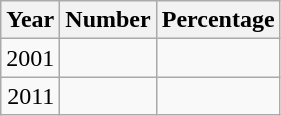<table class="wikitable sortable"  style="text-align: right;">
<tr>
<th>Year</th>
<th>Number</th>
<th>Percentage</th>
</tr>
<tr>
<td>2001</td>
<td></td>
<td></td>
</tr>
<tr>
<td>2011</td>
<td></td>
<td></td>
</tr>
</table>
